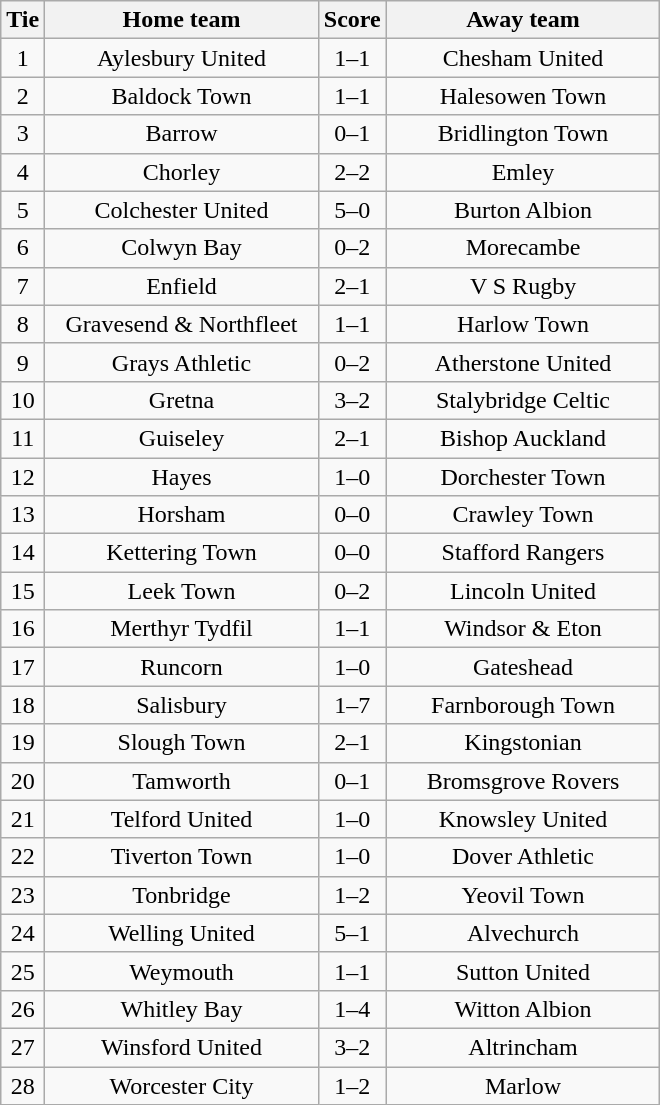<table class="wikitable" style="text-align:center;">
<tr>
<th width=20>Tie</th>
<th width=175>Home team</th>
<th width=20>Score</th>
<th width=175>Away team</th>
</tr>
<tr>
<td>1</td>
<td>Aylesbury United</td>
<td>1–1</td>
<td>Chesham United</td>
</tr>
<tr>
<td>2</td>
<td>Baldock Town</td>
<td>1–1</td>
<td>Halesowen Town</td>
</tr>
<tr>
<td>3</td>
<td>Barrow</td>
<td>0–1</td>
<td>Bridlington Town</td>
</tr>
<tr>
<td>4</td>
<td>Chorley</td>
<td>2–2</td>
<td>Emley</td>
</tr>
<tr>
<td>5</td>
<td>Colchester United</td>
<td>5–0</td>
<td>Burton Albion</td>
</tr>
<tr>
<td>6</td>
<td>Colwyn Bay</td>
<td>0–2</td>
<td>Morecambe</td>
</tr>
<tr>
<td>7</td>
<td>Enfield</td>
<td>2–1</td>
<td>V S Rugby</td>
</tr>
<tr>
<td>8</td>
<td>Gravesend & Northfleet</td>
<td>1–1</td>
<td>Harlow Town</td>
</tr>
<tr>
<td>9</td>
<td>Grays Athletic</td>
<td>0–2</td>
<td>Atherstone United</td>
</tr>
<tr>
<td>10</td>
<td>Gretna</td>
<td>3–2</td>
<td>Stalybridge Celtic</td>
</tr>
<tr>
<td>11</td>
<td>Guiseley</td>
<td>2–1</td>
<td>Bishop Auckland</td>
</tr>
<tr>
<td>12</td>
<td>Hayes</td>
<td>1–0</td>
<td>Dorchester Town</td>
</tr>
<tr>
<td>13</td>
<td>Horsham</td>
<td>0–0</td>
<td>Crawley Town</td>
</tr>
<tr>
<td>14</td>
<td>Kettering Town</td>
<td>0–0</td>
<td>Stafford Rangers</td>
</tr>
<tr>
<td>15</td>
<td>Leek Town</td>
<td>0–2</td>
<td>Lincoln United</td>
</tr>
<tr>
<td>16</td>
<td>Merthyr Tydfil</td>
<td>1–1</td>
<td>Windsor & Eton</td>
</tr>
<tr>
<td>17</td>
<td>Runcorn</td>
<td>1–0</td>
<td>Gateshead</td>
</tr>
<tr>
<td>18</td>
<td>Salisbury</td>
<td>1–7</td>
<td>Farnborough Town</td>
</tr>
<tr>
<td>19</td>
<td>Slough Town</td>
<td>2–1</td>
<td>Kingstonian</td>
</tr>
<tr>
<td>20</td>
<td>Tamworth</td>
<td>0–1</td>
<td>Bromsgrove Rovers</td>
</tr>
<tr>
<td>21</td>
<td>Telford United</td>
<td>1–0</td>
<td>Knowsley United</td>
</tr>
<tr>
<td>22</td>
<td>Tiverton Town</td>
<td>1–0</td>
<td>Dover Athletic</td>
</tr>
<tr>
<td>23</td>
<td>Tonbridge</td>
<td>1–2</td>
<td>Yeovil Town</td>
</tr>
<tr>
<td>24</td>
<td>Welling United</td>
<td>5–1</td>
<td>Alvechurch</td>
</tr>
<tr>
<td>25</td>
<td>Weymouth</td>
<td>1–1</td>
<td>Sutton United</td>
</tr>
<tr>
<td>26</td>
<td>Whitley Bay</td>
<td>1–4</td>
<td>Witton Albion</td>
</tr>
<tr>
<td>27</td>
<td>Winsford United</td>
<td>3–2</td>
<td>Altrincham</td>
</tr>
<tr>
<td>28</td>
<td>Worcester City</td>
<td>1–2</td>
<td>Marlow</td>
</tr>
</table>
